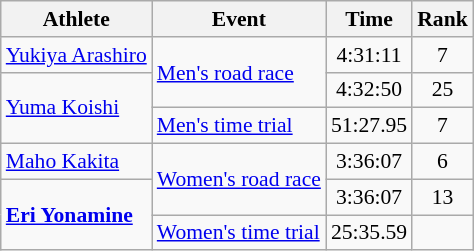<table class=wikitable style=font-size:90%;text-align:center>
<tr>
<th>Athlete</th>
<th>Event</th>
<th>Time</th>
<th>Rank</th>
</tr>
<tr align=center>
<td align=left><a href='#'>Yukiya Arashiro</a></td>
<td align=left rowspan="2"><a href='#'>Men's road race</a></td>
<td>4:31:11</td>
<td>7</td>
</tr>
<tr align=center>
<td align=left rowspan="2"><a href='#'>Yuma Koishi</a></td>
<td>4:32:50</td>
<td>25</td>
</tr>
<tr align=center>
<td align=left><a href='#'>Men's time trial</a></td>
<td>51:27.95</td>
<td>7</td>
</tr>
<tr align=center>
<td align=left><a href='#'>Maho Kakita</a></td>
<td align=left rowspan="2"><a href='#'>Women's road race</a></td>
<td>3:36:07</td>
<td>6</td>
</tr>
<tr align=center>
<td align=left rowspan="2"><strong><a href='#'>Eri Yonamine</a></strong></td>
<td>3:36:07</td>
<td>13</td>
</tr>
<tr align=center>
<td align=left><a href='#'>Women's time trial</a></td>
<td>25:35.59</td>
<td></td>
</tr>
</table>
